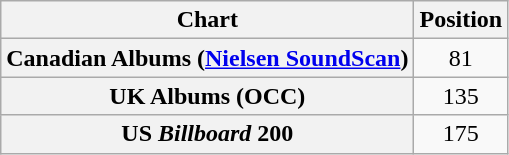<table class="wikitable sortable plainrowheaders" style="text-align:center">
<tr>
<th scope="col">Chart</th>
<th scope="col">Position</th>
</tr>
<tr>
<th scope="row">Canadian Albums (<a href='#'>Nielsen SoundScan</a>)</th>
<td>81</td>
</tr>
<tr>
<th scope="row">UK Albums (OCC)</th>
<td>135</td>
</tr>
<tr>
<th scope="row">US <em>Billboard</em> 200</th>
<td>175</td>
</tr>
</table>
